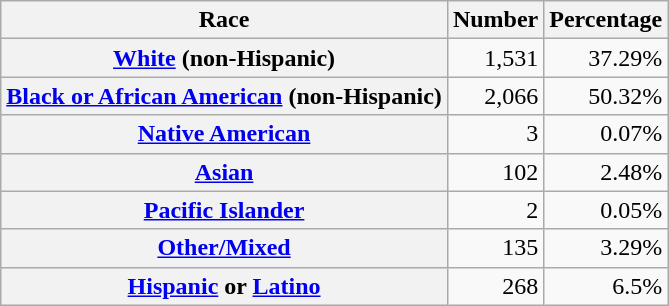<table class="wikitable" style="text-align:right">
<tr>
<th scope="col">Race</th>
<th scope="col">Number</th>
<th scope="col">Percentage</th>
</tr>
<tr>
<th scope="row"><a href='#'>White</a> (non-Hispanic)</th>
<td>1,531</td>
<td>37.29%</td>
</tr>
<tr>
<th scope="row"><a href='#'>Black or African American</a> (non-Hispanic)</th>
<td>2,066</td>
<td>50.32%</td>
</tr>
<tr>
<th scope="row"><a href='#'>Native American</a></th>
<td>3</td>
<td>0.07%</td>
</tr>
<tr>
<th scope="row"><a href='#'>Asian</a></th>
<td>102</td>
<td>2.48%</td>
</tr>
<tr>
<th scope="row"><a href='#'>Pacific Islander</a></th>
<td>2</td>
<td>0.05%</td>
</tr>
<tr>
<th scope="row"><a href='#'>Other/Mixed</a></th>
<td>135</td>
<td>3.29%</td>
</tr>
<tr>
<th scope="row"><a href='#'>Hispanic</a> or <a href='#'>Latino</a></th>
<td>268</td>
<td>6.5%</td>
</tr>
</table>
